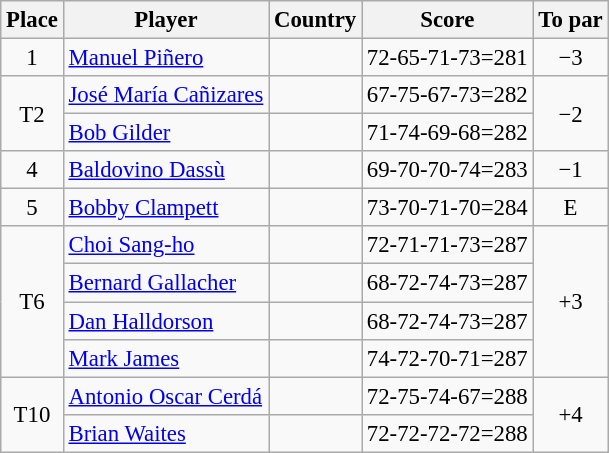<table class="wikitable" style="font-size:95%;">
<tr>
<th>Place</th>
<th>Player</th>
<th>Country</th>
<th>Score</th>
<th>To par</th>
</tr>
<tr>
<td align=center>1</td>
<td><a href='#'>Manuel Piñero</a></td>
<td></td>
<td>72-65-71-73=281</td>
<td align=center>−3</td>
</tr>
<tr>
<td rowspan=2 align=center>T2</td>
<td><a href='#'>José María Cañizares</a></td>
<td></td>
<td>67-75-67-73=282</td>
<td rowspan=2 align=center>−2</td>
</tr>
<tr>
<td><a href='#'>Bob Gilder</a></td>
<td></td>
<td>71-74-69-68=282</td>
</tr>
<tr>
<td align=center>4</td>
<td><a href='#'>Baldovino Dassù</a></td>
<td></td>
<td>69-70-70-74=283</td>
<td align=center>−1</td>
</tr>
<tr>
<td align=center>5</td>
<td><a href='#'>Bobby Clampett</a></td>
<td></td>
<td>73-70-71-70=284</td>
<td align=center>E</td>
</tr>
<tr>
<td rowspan=4 align=center>T6</td>
<td><a href='#'>Choi Sang-ho</a></td>
<td></td>
<td>72-71-71-73=287</td>
<td rowspan=4 align=center>+3</td>
</tr>
<tr>
<td><a href='#'>Bernard Gallacher</a></td>
<td></td>
<td>68-72-74-73=287</td>
</tr>
<tr>
<td><a href='#'>Dan Halldorson</a></td>
<td></td>
<td>68-72-74-73=287</td>
</tr>
<tr>
<td><a href='#'>Mark James</a></td>
<td></td>
<td>74-72-70-71=287</td>
</tr>
<tr>
<td rowspan=2 align=center>T10</td>
<td><a href='#'>Antonio Oscar Cerdá</a></td>
<td></td>
<td>72-75-74-67=288</td>
<td rowspan=2 align=center>+4</td>
</tr>
<tr>
<td><a href='#'>Brian Waites</a></td>
<td></td>
<td>72-72-72-72=288</td>
</tr>
</table>
